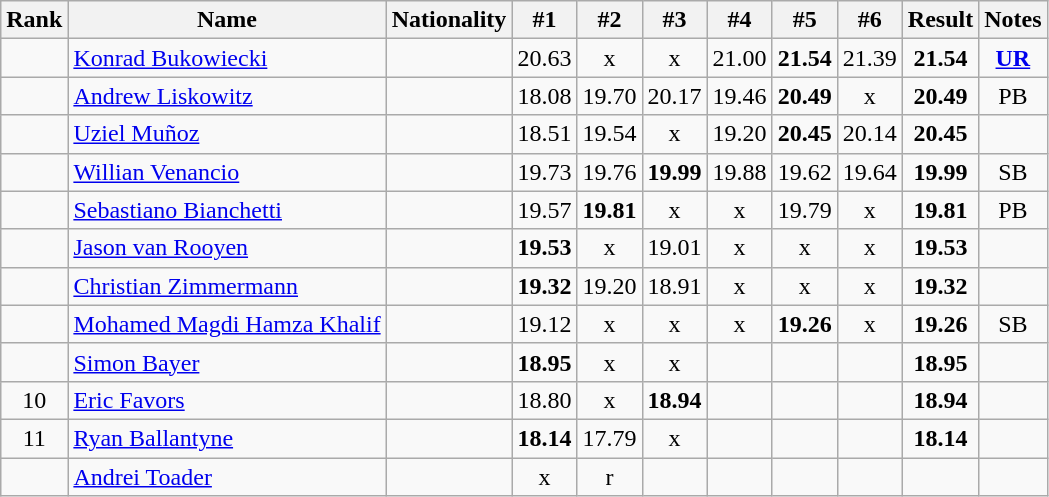<table class="wikitable sortable" style="text-align:center">
<tr>
<th>Rank</th>
<th>Name</th>
<th>Nationality</th>
<th>#1</th>
<th>#2</th>
<th>#3</th>
<th>#4</th>
<th>#5</th>
<th>#6</th>
<th>Result</th>
<th>Notes</th>
</tr>
<tr>
<td></td>
<td align=left><a href='#'>Konrad Bukowiecki</a></td>
<td align=left></td>
<td>20.63</td>
<td>x</td>
<td>x</td>
<td>21.00</td>
<td><strong>21.54</strong></td>
<td>21.39</td>
<td><strong>21.54</strong></td>
<td><strong><a href='#'>UR</a></strong></td>
</tr>
<tr>
<td></td>
<td align=left><a href='#'>Andrew Liskowitz</a></td>
<td align=left></td>
<td>18.08</td>
<td>19.70</td>
<td>20.17</td>
<td>19.46</td>
<td><strong>20.49</strong></td>
<td>x</td>
<td><strong>20.49</strong></td>
<td>PB</td>
</tr>
<tr>
<td></td>
<td align=left><a href='#'>Uziel Muñoz</a></td>
<td align=left></td>
<td>18.51</td>
<td>19.54</td>
<td>x</td>
<td>19.20</td>
<td><strong>20.45</strong></td>
<td>20.14</td>
<td><strong>20.45</strong></td>
<td></td>
</tr>
<tr>
<td></td>
<td align=left><a href='#'>Willian Venancio</a></td>
<td align=left></td>
<td>19.73</td>
<td>19.76</td>
<td><strong>19.99</strong></td>
<td>19.88</td>
<td>19.62</td>
<td>19.64</td>
<td><strong>19.99</strong></td>
<td>SB</td>
</tr>
<tr>
<td></td>
<td align=left><a href='#'>Sebastiano Bianchetti</a></td>
<td align=left></td>
<td>19.57</td>
<td><strong>19.81</strong></td>
<td>x</td>
<td>x</td>
<td>19.79</td>
<td>x</td>
<td><strong>19.81</strong></td>
<td>PB</td>
</tr>
<tr>
<td></td>
<td align=left><a href='#'>Jason van Rooyen</a></td>
<td align=left></td>
<td><strong>19.53</strong></td>
<td>x</td>
<td>19.01</td>
<td>x</td>
<td>x</td>
<td>x</td>
<td><strong>19.53</strong></td>
<td></td>
</tr>
<tr>
<td></td>
<td align=left><a href='#'>Christian Zimmermann</a></td>
<td align=left></td>
<td><strong>19.32</strong></td>
<td>19.20</td>
<td>18.91</td>
<td>x</td>
<td>x</td>
<td>x</td>
<td><strong>19.32</strong></td>
<td></td>
</tr>
<tr>
<td></td>
<td align=left><a href='#'>Mohamed Magdi Hamza Khalif</a></td>
<td align=left></td>
<td>19.12</td>
<td>x</td>
<td>x</td>
<td>x</td>
<td><strong>19.26</strong></td>
<td>x</td>
<td><strong>19.26</strong></td>
<td>SB</td>
</tr>
<tr>
<td></td>
<td align=left><a href='#'>Simon Bayer</a></td>
<td align=left></td>
<td><strong>18.95</strong></td>
<td>x</td>
<td>x</td>
<td></td>
<td></td>
<td></td>
<td><strong>18.95</strong></td>
<td></td>
</tr>
<tr>
<td>10</td>
<td align=left><a href='#'>Eric Favors</a></td>
<td align="left"></td>
<td>18.80</td>
<td>x</td>
<td><strong>18.94</strong></td>
<td></td>
<td></td>
<td></td>
<td><strong>18.94</strong></td>
<td></td>
</tr>
<tr>
<td>11</td>
<td align=left><a href='#'>Ryan Ballantyne</a></td>
<td align=left></td>
<td><strong>18.14</strong></td>
<td>17.79</td>
<td>x</td>
<td></td>
<td></td>
<td></td>
<td><strong>18.14</strong></td>
<td></td>
</tr>
<tr>
<td></td>
<td align=left><a href='#'>Andrei Toader</a></td>
<td align=left></td>
<td>x</td>
<td>r</td>
<td></td>
<td></td>
<td></td>
<td></td>
<td><strong></strong></td>
<td></td>
</tr>
</table>
